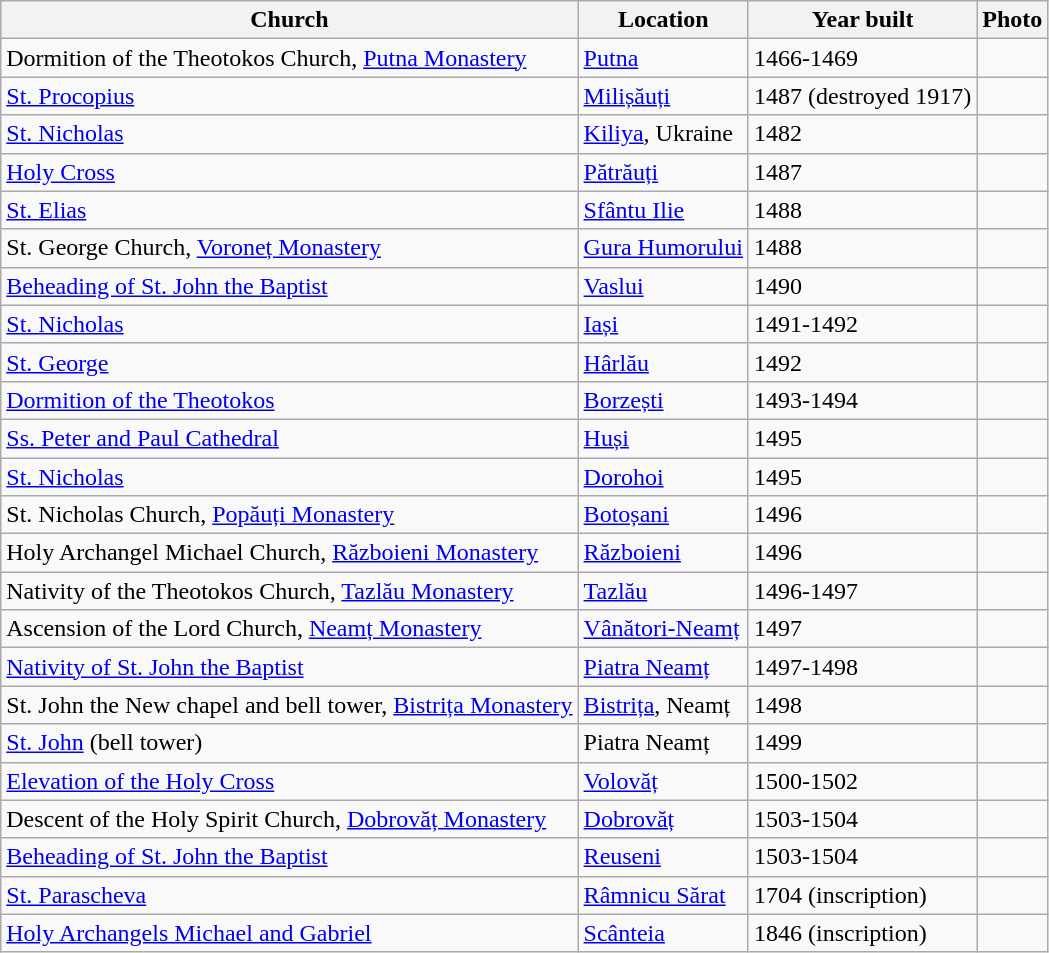<table class="wikitable">
<tr>
<th>Church</th>
<th>Location</th>
<th>Year built</th>
<th>Photo</th>
</tr>
<tr>
<td>Dormition of the Theotokos Church, <a href='#'>Putna Monastery</a></td>
<td><a href='#'>Putna</a></td>
<td>1466-1469</td>
<td></td>
</tr>
<tr>
<td><a href='#'>St. Procopius</a></td>
<td><a href='#'>Milișăuți</a></td>
<td>1487 (destroyed 1917)</td>
<td></td>
</tr>
<tr>
<td><a href='#'>St. Nicholas</a></td>
<td><a href='#'>Kiliya</a>, Ukraine</td>
<td>1482</td>
<td></td>
</tr>
<tr>
<td><a href='#'>Holy Cross</a></td>
<td><a href='#'>Pătrăuți</a></td>
<td>1487</td>
<td></td>
</tr>
<tr>
<td><a href='#'>St. Elias</a></td>
<td><a href='#'>Sfântu Ilie</a></td>
<td>1488</td>
<td></td>
</tr>
<tr>
<td>St. George Church, <a href='#'>Voroneț Monastery</a></td>
<td><a href='#'>Gura Humorului</a></td>
<td>1488</td>
<td></td>
</tr>
<tr>
<td><a href='#'>Beheading of St. John the Baptist</a></td>
<td><a href='#'>Vaslui</a></td>
<td>1490</td>
<td></td>
</tr>
<tr>
<td><a href='#'>St. Nicholas</a></td>
<td><a href='#'>Iași</a></td>
<td>1491-1492</td>
<td></td>
</tr>
<tr>
<td><a href='#'>St. George</a></td>
<td><a href='#'>Hârlău</a></td>
<td>1492</td>
<td></td>
</tr>
<tr>
<td><a href='#'>Dormition of the Theotokos</a></td>
<td><a href='#'>Borzești</a></td>
<td>1493-1494</td>
<td></td>
</tr>
<tr>
<td><a href='#'>Ss. Peter and Paul Cathedral</a></td>
<td><a href='#'>Huși</a></td>
<td>1495</td>
<td></td>
</tr>
<tr>
<td><a href='#'>St. Nicholas</a></td>
<td><a href='#'>Dorohoi</a></td>
<td>1495</td>
<td></td>
</tr>
<tr>
<td>St. Nicholas Church, <a href='#'>Popăuți Monastery</a></td>
<td><a href='#'>Botoșani</a></td>
<td>1496</td>
<td></td>
</tr>
<tr>
<td>Holy Archangel Michael Church, <a href='#'>Războieni Monastery</a></td>
<td><a href='#'>Războieni</a></td>
<td>1496</td>
<td></td>
</tr>
<tr>
<td>Nativity of the Theotokos Church, <a href='#'>Tazlău Monastery</a></td>
<td><a href='#'>Tazlău</a></td>
<td>1496-1497</td>
<td></td>
</tr>
<tr>
<td>Ascension of the Lord Church, <a href='#'>Neamț Monastery</a></td>
<td><a href='#'>Vânători-Neamț</a></td>
<td>1497</td>
<td></td>
</tr>
<tr>
<td><a href='#'>Nativity of St. John the Baptist</a></td>
<td><a href='#'>Piatra Neamț</a></td>
<td>1497-1498</td>
<td></td>
</tr>
<tr>
<td>St. John the New chapel and bell tower, <a href='#'>Bistrița Monastery</a></td>
<td><a href='#'>Bistrița</a>, Neamț</td>
<td>1498</td>
<td></td>
</tr>
<tr>
<td><a href='#'>St. John</a> (bell tower)</td>
<td>Piatra Neamț</td>
<td>1499</td>
<td></td>
</tr>
<tr>
<td><a href='#'>Elevation of the Holy Cross</a></td>
<td><a href='#'>Volovăț</a></td>
<td>1500-1502</td>
<td></td>
</tr>
<tr>
<td>Descent of the Holy Spirit Church, <a href='#'>Dobrovăț Monastery</a></td>
<td><a href='#'>Dobrovăț</a></td>
<td>1503-1504</td>
<td></td>
</tr>
<tr>
<td><a href='#'>Beheading of St. John the Baptist</a></td>
<td><a href='#'>Reuseni</a></td>
<td>1503-1504</td>
<td></td>
</tr>
<tr>
<td><a href='#'>St. Parascheva</a></td>
<td><a href='#'>Râmnicu Sărat</a></td>
<td>1704 (inscription)</td>
<td></td>
</tr>
<tr>
<td><a href='#'>Holy Archangels Michael and Gabriel</a></td>
<td><a href='#'>Scânteia</a></td>
<td>1846 (inscription)</td>
<td></td>
</tr>
</table>
